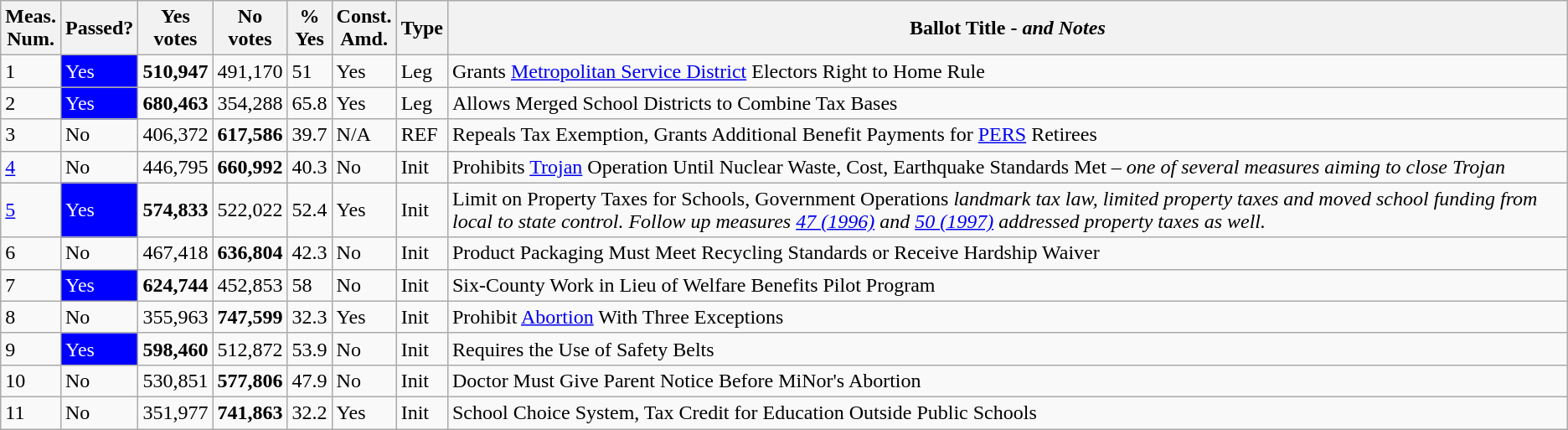<table class="wikitable sortable">
<tr>
<th>Meas.<br>Num.</th>
<th>Passed?</th>
<th>Yes<br>votes</th>
<th>No<br>votes</th>
<th>%<br>Yes</th>
<th>Const.<br>Amd.</th>
<th>Type</th>
<th>Ballot Title - <em>and Notes</em></th>
</tr>
<tr>
<td>1</td>
<td style="background:blue;color:white">Yes</td>
<td><strong>510,947</strong></td>
<td>491,170</td>
<td>51</td>
<td>Yes</td>
<td>Leg</td>
<td>Grants <a href='#'>Metropolitan Service District</a> Electors Right to Home Rule</td>
</tr>
<tr>
<td>2</td>
<td style="background:blue;color:white">Yes</td>
<td><strong>680,463</strong></td>
<td>354,288</td>
<td>65.8</td>
<td>Yes</td>
<td>Leg</td>
<td>Allows Merged School Districts to Combine Tax Bases</td>
</tr>
<tr>
<td>3</td>
<td>No</td>
<td>406,372</td>
<td><strong>617,586</strong></td>
<td>39.7</td>
<td>N/A</td>
<td>REF</td>
<td>Repeals Tax Exemption, Grants Additional Benefit Payments for <a href='#'>PERS</a> Retirees</td>
</tr>
<tr>
<td><a href='#'>4</a></td>
<td>No</td>
<td>446,795</td>
<td><strong>660,992</strong></td>
<td>40.3</td>
<td>No</td>
<td>Init</td>
<td>Prohibits <a href='#'>Trojan</a> Operation Until Nuclear Waste, Cost, Earthquake Standards Met – <em>one of several measures aiming to close Trojan</em></td>
</tr>
<tr>
<td><a href='#'>5</a></td>
<td style="background:blue;color:white">Yes</td>
<td><strong>574,833</strong></td>
<td>522,022</td>
<td>52.4</td>
<td>Yes</td>
<td>Init</td>
<td>Limit on Property Taxes for Schools, Government Operations <em>landmark tax law, limited property taxes and moved school funding from local to state control. Follow up measures <a href='#'>47 (1996)</a> and <a href='#'>50 (1997)</a> addressed property taxes as well.</em></td>
</tr>
<tr>
<td>6</td>
<td>No</td>
<td>467,418</td>
<td><strong>636,804</strong></td>
<td>42.3</td>
<td>No</td>
<td>Init</td>
<td>Product Packaging Must Meet Recycling Standards or Receive Hardship Waiver</td>
</tr>
<tr>
<td>7</td>
<td style="background:blue;color:white">Yes</td>
<td><strong>624,744</strong></td>
<td>452,853</td>
<td>58</td>
<td>No</td>
<td>Init</td>
<td>Six-County Work in Lieu of Welfare Benefits Pilot Program</td>
</tr>
<tr>
<td>8</td>
<td>No</td>
<td>355,963</td>
<td><strong>747,599</strong></td>
<td>32.3</td>
<td>Yes</td>
<td>Init</td>
<td>Prohibit <a href='#'>Abortion</a> With Three Exceptions</td>
</tr>
<tr>
<td>9</td>
<td style="background:blue;color:white">Yes</td>
<td><strong>598,460</strong></td>
<td>512,872</td>
<td>53.9</td>
<td>No</td>
<td>Init</td>
<td>Requires the Use of Safety Belts</td>
</tr>
<tr>
<td>10</td>
<td>No</td>
<td>530,851</td>
<td><strong>577,806</strong></td>
<td>47.9</td>
<td>No</td>
<td>Init</td>
<td>Doctor Must Give Parent Notice Before MiNor's Abortion</td>
</tr>
<tr>
<td>11</td>
<td>No</td>
<td>351,977</td>
<td><strong>741,863</strong></td>
<td>32.2</td>
<td>Yes</td>
<td>Init</td>
<td>School Choice System, Tax Credit for Education Outside Public Schools</td>
</tr>
</table>
